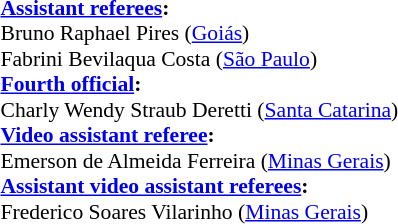<table width=50% style="font-size: 90%">
<tr>
<td><br><strong><a href='#'>Assistant referees</a>:</strong>
<br>Bruno Raphael Pires (<a href='#'>Goiás</a>)
<br>Fabrini Bevilaqua Costa (<a href='#'>São Paulo</a>)
<br><strong><a href='#'>Fourth official</a>:</strong>
<br>Charly Wendy Straub Deretti (<a href='#'>Santa Catarina</a>)
<br><strong><a href='#'>Video assistant referee</a>:</strong>
<br>Emerson de Almeida Ferreira (<a href='#'>Minas Gerais</a>)
<br><strong><a href='#'>Assistant video assistant referees</a>:</strong>
<br>Frederico Soares Vilarinho (<a href='#'>Minas Gerais</a>)</td>
</tr>
</table>
